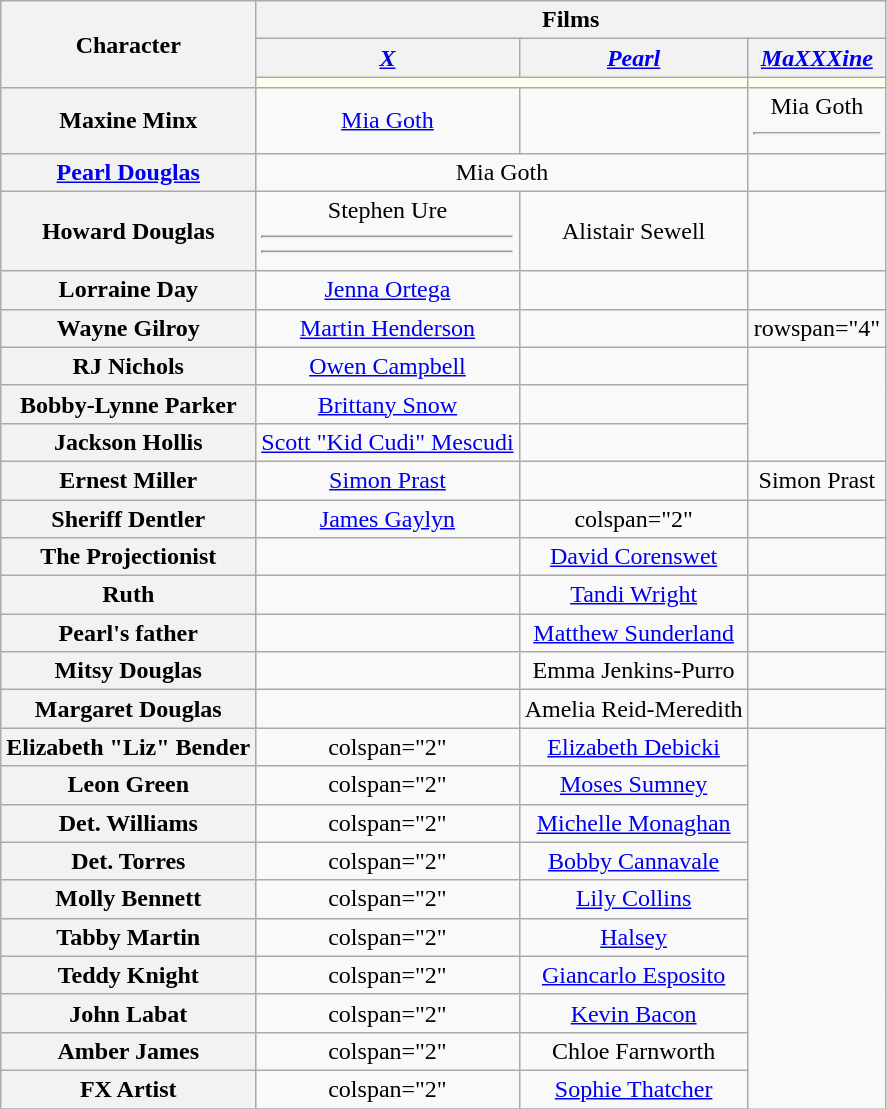<table class="wikitable" style="text-align:center;">
<tr>
<th rowspan="3">Character</th>
<th colspan="3">Films</th>
</tr>
<tr>
<th><em><a href='#'>X</a></em></th>
<th><em><a href='#'>Pearl</a></em></th>
<th><em><a href='#'>MaXXXine</a></em></th>
</tr>
<tr>
<th colspan="2" style="background:ivory;"></th>
<th style="background:ivory;"></th>
</tr>
<tr>
<th scope="row">Maxine Minx<br></th>
<td><a href='#'>Mia Goth</a></td>
<td></td>
<td>Mia Goth<hr></td>
</tr>
<tr>
<th scope="row"><a href='#'>Pearl Douglas</a></th>
<td colspan="2">Mia Goth</td>
<td></td>
</tr>
<tr>
<th scope="row">Howard Douglas</th>
<td>Stephen Ure<hr> <hr></td>
<td>Alistair Sewell</td>
<td></td>
</tr>
<tr>
<th scope="row">Lorraine Day</th>
<td><a href='#'>Jenna Ortega</a></td>
<td></td>
<td></td>
</tr>
<tr>
<th scope="row">Wayne Gilroy</th>
<td><a href='#'>Martin Henderson</a></td>
<td></td>
<td>rowspan="4" </td>
</tr>
<tr>
<th scope="row">RJ Nichols</th>
<td><a href='#'>Owen Campbell</a></td>
<td></td>
</tr>
<tr>
<th scope="row">Bobby-Lynne Parker</th>
<td><a href='#'>Brittany Snow</a></td>
<td></td>
</tr>
<tr>
<th scope="row">Jackson Hollis</th>
<td><a href='#'>Scott "Kid Cudi" Mescudi</a></td>
<td></td>
</tr>
<tr>
<th scope="row">Ernest Miller <br></th>
<td><a href='#'>Simon Prast</a></td>
<td></td>
<td>Simon Prast</td>
</tr>
<tr>
<th scope="row">Sheriff Dentler</th>
<td><a href='#'>James Gaylyn</a></td>
<td>colspan="2" </td>
</tr>
<tr>
<th scope="row">The Projectionist</th>
<td></td>
<td><a href='#'>David Corenswet</a></td>
<td></td>
</tr>
<tr>
<th scope="row">Ruth</th>
<td></td>
<td><a href='#'>Tandi Wright</a></td>
<td></td>
</tr>
<tr>
<th scope="row">Pearl's father</th>
<td></td>
<td><a href='#'>Matthew Sunderland</a></td>
<td></td>
</tr>
<tr>
<th scope="row">Mitsy Douglas</th>
<td></td>
<td>Emma Jenkins-Purro</td>
<td></td>
</tr>
<tr>
<th scope="row">Margaret Douglas</th>
<td></td>
<td>Amelia Reid-Meredith</td>
<td></td>
</tr>
<tr>
<th scope="row">Elizabeth "Liz" Bender</th>
<td>colspan="2" </td>
<td><a href='#'>Elizabeth Debicki</a></td>
</tr>
<tr>
<th scope="row">Leon Green</th>
<td>colspan="2" </td>
<td><a href='#'>Moses Sumney</a></td>
</tr>
<tr>
<th scope="row">Det. Williams</th>
<td>colspan="2" </td>
<td><a href='#'>Michelle Monaghan</a></td>
</tr>
<tr>
<th scope="row">Det. Torres</th>
<td>colspan="2" </td>
<td><a href='#'>Bobby Cannavale</a></td>
</tr>
<tr>
<th scope="row">Molly Bennett</th>
<td>colspan="2" </td>
<td><a href='#'>Lily Collins</a></td>
</tr>
<tr>
<th scope="row">Tabby Martin</th>
<td>colspan="2" </td>
<td><a href='#'>Halsey</a></td>
</tr>
<tr>
<th scope="row">Teddy Knight</th>
<td>colspan="2" </td>
<td><a href='#'>Giancarlo Esposito</a></td>
</tr>
<tr>
<th scope="row">John Labat</th>
<td>colspan="2" </td>
<td><a href='#'>Kevin Bacon</a></td>
</tr>
<tr>
<th>Amber James</th>
<td>colspan="2" </td>
<td>Chloe Farnworth</td>
</tr>
<tr>
<th scope="row">FX Artist</th>
<td>colspan="2" </td>
<td><a href='#'>Sophie Thatcher</a></td>
</tr>
<tr>
</tr>
</table>
